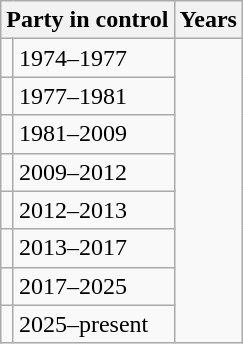<table class="wikitable">
<tr>
<th colspan=2>Party in control</th>
<th>Years</th>
</tr>
<tr>
<td></td>
<td>1974–1977</td>
</tr>
<tr>
<td></td>
<td>1977–1981</td>
</tr>
<tr>
<td></td>
<td>1981–2009</td>
</tr>
<tr>
<td></td>
<td>2009–2012</td>
</tr>
<tr>
<td></td>
<td>2012–2013</td>
</tr>
<tr>
<td></td>
<td>2013–2017</td>
</tr>
<tr>
<td></td>
<td>2017–2025</td>
</tr>
<tr>
<td></td>
<td>2025–present</td>
</tr>
</table>
